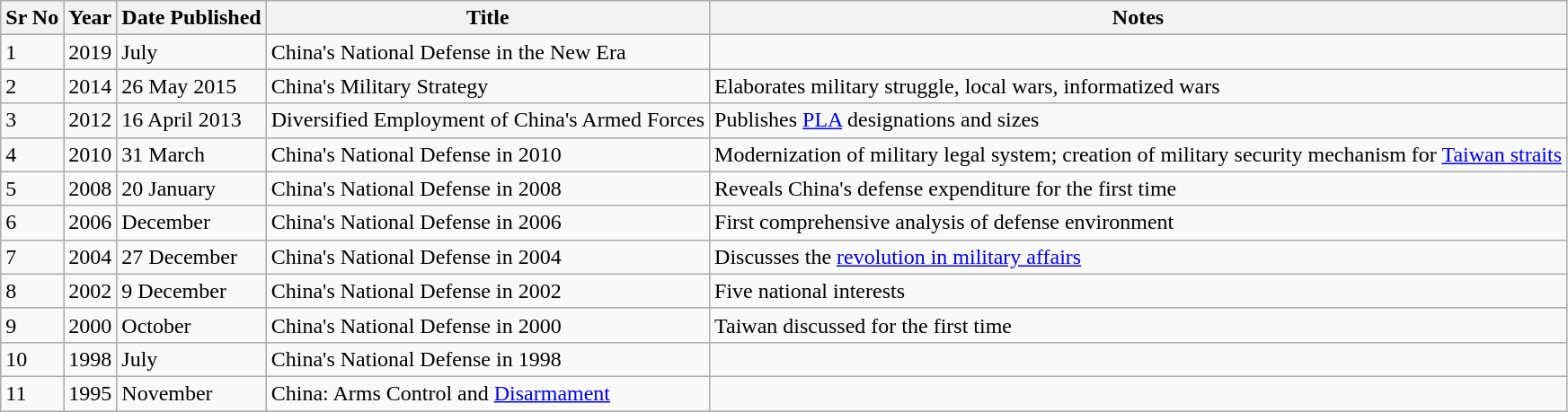<table class="wikitable">
<tr>
<th>Sr No</th>
<th>Year</th>
<th>Date Published</th>
<th>Title</th>
<th>Notes</th>
</tr>
<tr>
<td>1</td>
<td>2019</td>
<td>July</td>
<td>China's National Defense in the New Era</td>
<td></td>
</tr>
<tr>
<td>2</td>
<td>2014</td>
<td>26 May 2015</td>
<td>China's Military Strategy</td>
<td>Elaborates military struggle, local wars, informatized wars</td>
</tr>
<tr>
<td>3</td>
<td>2012</td>
<td>16 April 2013</td>
<td>Diversified Employment of China's Armed Forces</td>
<td>Publishes <a href='#'>PLA</a> designations and sizes</td>
</tr>
<tr>
<td>4</td>
<td>2010</td>
<td>31 March</td>
<td>China's National Defense in 2010</td>
<td>Modernization of military legal system; creation of military security mechanism for <a href='#'>Taiwan straits</a></td>
</tr>
<tr>
<td>5</td>
<td>2008</td>
<td>20 January</td>
<td>China's National Defense in 2008</td>
<td>Reveals China's defense expenditure for the first time</td>
</tr>
<tr>
<td>6</td>
<td>2006</td>
<td>December</td>
<td>China's National Defense in 2006</td>
<td>First comprehensive analysis of defense environment</td>
</tr>
<tr>
<td>7</td>
<td>2004</td>
<td>27 December</td>
<td>China's National Defense in 2004</td>
<td>Discusses the <a href='#'>revolution in military affairs</a></td>
</tr>
<tr>
<td>8</td>
<td>2002</td>
<td>9 December</td>
<td>China's National Defense in 2002</td>
<td>Five national interests</td>
</tr>
<tr>
<td>9</td>
<td>2000</td>
<td>October</td>
<td>China's National Defense in 2000</td>
<td>Taiwan discussed for the first time</td>
</tr>
<tr>
<td>10</td>
<td>1998</td>
<td>July</td>
<td>China's National Defense in 1998</td>
<td></td>
</tr>
<tr>
<td>11</td>
<td>1995</td>
<td>November</td>
<td>China: Arms Control and <a href='#'>Disarmament</a></td>
<td></td>
</tr>
</table>
